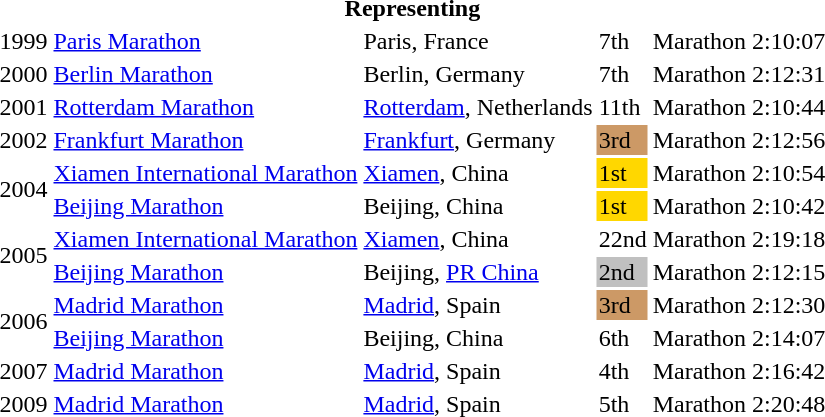<table>
<tr>
<th colspan="6">Representing </th>
</tr>
<tr>
<td>1999</td>
<td><a href='#'>Paris Marathon</a></td>
<td>Paris, France</td>
<td>7th</td>
<td>Marathon</td>
<td>2:10:07</td>
</tr>
<tr>
<td>2000</td>
<td><a href='#'>Berlin Marathon</a></td>
<td>Berlin, Germany</td>
<td>7th</td>
<td>Marathon</td>
<td>2:12:31</td>
</tr>
<tr>
<td>2001</td>
<td><a href='#'>Rotterdam Marathon</a></td>
<td><a href='#'>Rotterdam</a>, Netherlands</td>
<td>11th</td>
<td>Marathon</td>
<td>2:10:44</td>
</tr>
<tr>
<td>2002</td>
<td><a href='#'>Frankfurt Marathon</a></td>
<td><a href='#'>Frankfurt</a>, Germany</td>
<td bgcolor="cc9966">3rd</td>
<td>Marathon</td>
<td>2:12:56</td>
</tr>
<tr>
<td rowspan=2>2004</td>
<td><a href='#'>Xiamen International Marathon</a></td>
<td><a href='#'>Xiamen</a>, China</td>
<td bgcolor="gold">1st</td>
<td>Marathon</td>
<td>2:10:54</td>
</tr>
<tr>
<td><a href='#'>Beijing Marathon</a></td>
<td>Beijing, China</td>
<td bgcolor="gold">1st</td>
<td>Marathon</td>
<td>2:10:42</td>
</tr>
<tr>
<td rowspan=2>2005</td>
<td><a href='#'>Xiamen International Marathon</a></td>
<td><a href='#'>Xiamen</a>, China</td>
<td>22nd</td>
<td>Marathon</td>
<td>2:19:18</td>
</tr>
<tr>
<td><a href='#'>Beijing Marathon</a></td>
<td>Beijing, <a href='#'>PR China</a></td>
<td bgcolor="silver">2nd</td>
<td>Marathon</td>
<td>2:12:15</td>
</tr>
<tr>
<td rowspan=2>2006</td>
<td><a href='#'>Madrid Marathon</a></td>
<td><a href='#'>Madrid</a>, Spain</td>
<td bgcolor="cc9966">3rd</td>
<td>Marathon</td>
<td>2:12:30</td>
</tr>
<tr>
<td><a href='#'>Beijing Marathon</a></td>
<td>Beijing, China</td>
<td>6th</td>
<td>Marathon</td>
<td>2:14:07</td>
</tr>
<tr>
<td>2007</td>
<td><a href='#'>Madrid Marathon</a></td>
<td><a href='#'>Madrid</a>, Spain</td>
<td>4th</td>
<td>Marathon</td>
<td>2:16:42</td>
</tr>
<tr>
<td>2009</td>
<td><a href='#'>Madrid Marathon</a></td>
<td><a href='#'>Madrid</a>, Spain</td>
<td>5th</td>
<td>Marathon</td>
<td>2:20:48</td>
</tr>
</table>
